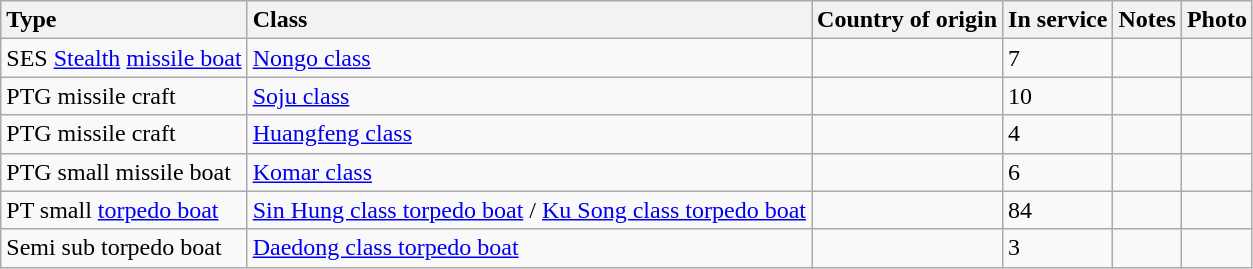<table class="wikitable">
<tr>
<th style="text-align: left;">Type</th>
<th style="text-align: left;">Class</th>
<th style="text-align: left;">Country of origin</th>
<th style="text-align: left;">In service</th>
<th style="text-align: left;">Notes</th>
<th>Photo</th>
</tr>
<tr>
<td>SES <a href='#'>Stealth</a> <a href='#'>missile boat</a></td>
<td><a href='#'>Nongo class</a></td>
<td></td>
<td>7</td>
<td></td>
<td></td>
</tr>
<tr>
<td>PTG missile craft</td>
<td><a href='#'>Soju class</a></td>
<td></td>
<td>10</td>
<td></td>
<td></td>
</tr>
<tr>
<td>PTG missile craft</td>
<td><a href='#'>Huangfeng class</a></td>
<td></td>
<td>4</td>
<td></td>
<td></td>
</tr>
<tr>
<td>PTG small missile boat</td>
<td><a href='#'>Komar class</a></td>
<td></td>
<td>6</td>
<td></td>
<td></td>
</tr>
<tr>
<td>PT small <a href='#'>torpedo boat</a></td>
<td><a href='#'>Sin Hung class torpedo boat</a> / <a href='#'>Ku Song class torpedo boat</a></td>
<td></td>
<td>84</td>
<td></td>
<td></td>
</tr>
<tr>
<td>Semi sub torpedo boat</td>
<td><a href='#'>Daedong class torpedo boat</a></td>
<td></td>
<td>3</td>
<td></td>
<td></td>
</tr>
</table>
